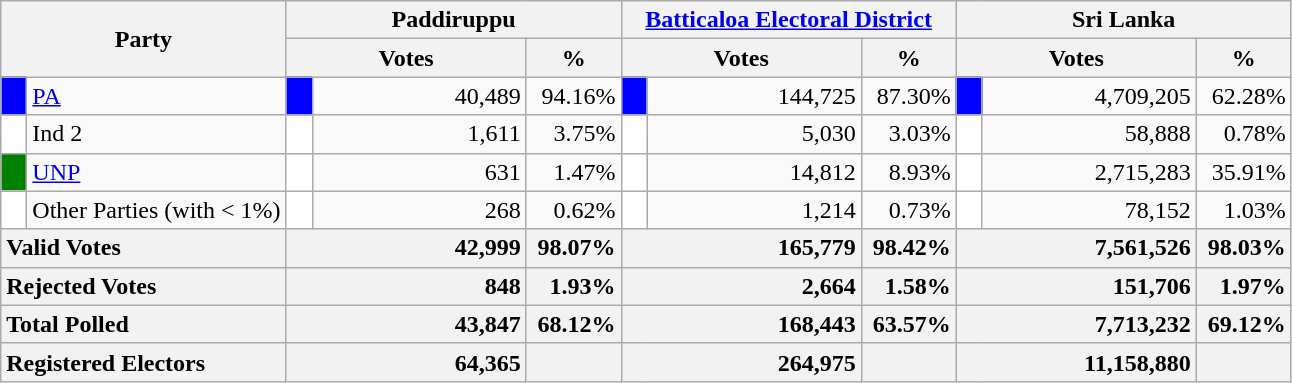<table class="wikitable">
<tr>
<th colspan="2" width="144px"rowspan="2">Party</th>
<th colspan="3" width="216px">Paddiruppu</th>
<th colspan="3" width="216px"><a href='#'>Batticaloa Electoral District</a></th>
<th colspan="3" width="216px">Sri Lanka</th>
</tr>
<tr>
<th colspan="2" width="144px">Votes</th>
<th>%</th>
<th colspan="2" width="144px">Votes</th>
<th>%</th>
<th colspan="2" width="144px">Votes</th>
<th>%</th>
</tr>
<tr>
<td style="background-color:blue;" width="10px"></td>
<td style="text-align:left;"><a href='#'>PA</a></td>
<td style="background-color:blue;" width="10px"></td>
<td style="text-align:right;">40,489</td>
<td style="text-align:right;">94.16%</td>
<td style="background-color:blue;" width="10px"></td>
<td style="text-align:right;">144,725</td>
<td style="text-align:right;">87.30%</td>
<td style="background-color:blue;" width="10px"></td>
<td style="text-align:right;">4,709,205</td>
<td style="text-align:right;">62.28%</td>
</tr>
<tr>
<td style="background-color:white;" width="10px"></td>
<td style="text-align:left;">Ind 2</td>
<td style="background-color:white;" width="10px"></td>
<td style="text-align:right;">1,611</td>
<td style="text-align:right;">3.75%</td>
<td style="background-color:white;" width="10px"></td>
<td style="text-align:right;">5,030</td>
<td style="text-align:right;">3.03%</td>
<td style="background-color:white;" width="10px"></td>
<td style="text-align:right;">58,888</td>
<td style="text-align:right;">0.78%</td>
</tr>
<tr>
<td style="background-color:green;" width="10px"></td>
<td style="text-align:left;"><a href='#'>UNP</a></td>
<td style="background-color:white;" width="10px"></td>
<td style="text-align:right;">631</td>
<td style="text-align:right;">1.47%</td>
<td style="background-color:white;" width="10px"></td>
<td style="text-align:right;">14,812</td>
<td style="text-align:right;">8.93%</td>
<td style="background-color:white;" width="10px"></td>
<td style="text-align:right;">2,715,283</td>
<td style="text-align:right;">35.91%</td>
</tr>
<tr>
<td style="background-color:white;" width="10px"></td>
<td style="text-align:left;">Other Parties (with < 1%)</td>
<td style="background-color:white;" width="10px"></td>
<td style="text-align:right;">268</td>
<td style="text-align:right;">0.62%</td>
<td style="background-color:white;" width="10px"></td>
<td style="text-align:right;">1,214</td>
<td style="text-align:right;">0.73%</td>
<td style="background-color:white;" width="10px"></td>
<td style="text-align:right;">78,152</td>
<td style="text-align:right;">1.03%</td>
</tr>
<tr>
<th colspan="2" width="144px"style="text-align:left;">Valid Votes</th>
<th style="text-align:right;"colspan="2" width="144px">42,999</th>
<th style="text-align:right;">98.07%</th>
<th style="text-align:right;"colspan="2" width="144px">165,779</th>
<th style="text-align:right;">98.42%</th>
<th style="text-align:right;"colspan="2" width="144px">7,561,526</th>
<th style="text-align:right;">98.03%</th>
</tr>
<tr>
<th colspan="2" width="144px"style="text-align:left;">Rejected Votes</th>
<th style="text-align:right;"colspan="2" width="144px">848</th>
<th style="text-align:right;">1.93%</th>
<th style="text-align:right;"colspan="2" width="144px">2,664</th>
<th style="text-align:right;">1.58%</th>
<th style="text-align:right;"colspan="2" width="144px">151,706</th>
<th style="text-align:right;">1.97%</th>
</tr>
<tr>
<th colspan="2" width="144px"style="text-align:left;">Total Polled</th>
<th style="text-align:right;"colspan="2" width="144px">43,847</th>
<th style="text-align:right;">68.12%</th>
<th style="text-align:right;"colspan="2" width="144px">168,443</th>
<th style="text-align:right;">63.57%</th>
<th style="text-align:right;"colspan="2" width="144px">7,713,232</th>
<th style="text-align:right;">69.12%</th>
</tr>
<tr>
<th colspan="2" width="144px"style="text-align:left;">Registered Electors</th>
<th style="text-align:right;"colspan="2" width="144px">64,365</th>
<th></th>
<th style="text-align:right;"colspan="2" width="144px">264,975</th>
<th></th>
<th style="text-align:right;"colspan="2" width="144px">11,158,880</th>
<th></th>
</tr>
</table>
